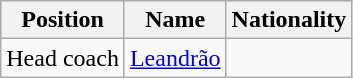<table class="wikitable">
<tr>
<th>Position</th>
<th>Name</th>
<th>Nationality</th>
</tr>
<tr>
<td>Head coach</td>
<td><a href='#'>Leandrão</a></td>
<td></td>
</tr>
</table>
